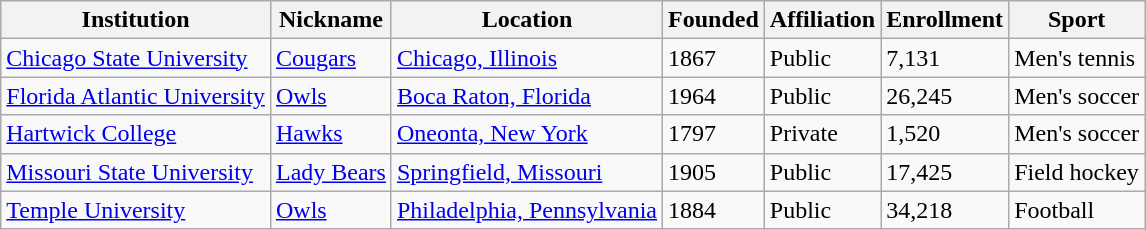<table class="wikitable">
<tr>
<th>Institution</th>
<th>Nickname</th>
<th>Location</th>
<th>Founded</th>
<th>Affiliation</th>
<th>Enrollment</th>
<th>Sport</th>
</tr>
<tr>
<td><a href='#'>Chicago State University</a></td>
<td><a href='#'>Cougars</a></td>
<td><a href='#'>Chicago, Illinois</a></td>
<td>1867</td>
<td>Public</td>
<td>7,131</td>
<td>Men's tennis</td>
</tr>
<tr>
<td><a href='#'>Florida Atlantic University</a></td>
<td><a href='#'>Owls</a></td>
<td><a href='#'>Boca Raton, Florida</a></td>
<td>1964</td>
<td>Public</td>
<td>26,245</td>
<td>Men's soccer</td>
</tr>
<tr>
<td><a href='#'>Hartwick College</a></td>
<td><a href='#'>Hawks</a></td>
<td><a href='#'>Oneonta, New York</a></td>
<td>1797</td>
<td>Private</td>
<td>1,520</td>
<td>Men's soccer</td>
</tr>
<tr>
<td><a href='#'>Missouri State University</a></td>
<td><a href='#'>Lady Bears</a></td>
<td><a href='#'>Springfield, Missouri</a></td>
<td>1905</td>
<td>Public</td>
<td>17,425</td>
<td>Field hockey</td>
</tr>
<tr>
<td><a href='#'>Temple University</a></td>
<td><a href='#'>Owls</a></td>
<td><a href='#'>Philadelphia, Pennsylvania</a></td>
<td>1884</td>
<td>Public</td>
<td>34,218</td>
<td>Football</td>
</tr>
</table>
